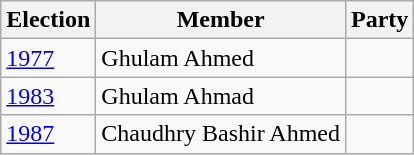<table class="wikitable sortable">
<tr>
<th>Election</th>
<th>Member</th>
<th colspan=2>Party</th>
</tr>
<tr>
<td><a href='#'>1977</a></td>
<td>Ghulam Ahmed</td>
<td></td>
</tr>
<tr>
<td><a href='#'>1983</a></td>
<td>Ghulam Ahmad</td>
</tr>
<tr>
<td><a href='#'>1987</a></td>
<td>Chaudhry Bashir Ahmed</td>
<td></td>
</tr>
</table>
